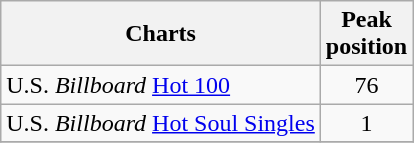<table class="wikitable sortable">
<tr>
<th>Charts</th>
<th>Peak<br>position</th>
</tr>
<tr>
<td>U.S. <em>Billboard</em> <a href='#'>Hot 100</a></td>
<td align="center">76</td>
</tr>
<tr>
<td>U.S. <em>Billboard</em> <a href='#'>Hot Soul Singles</a></td>
<td align="center">1</td>
</tr>
<tr>
</tr>
</table>
